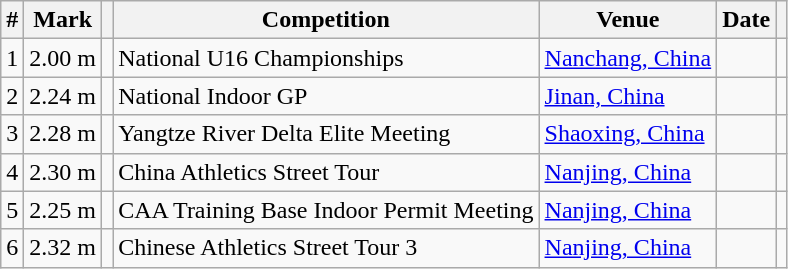<table class="wikitable sortable">
<tr>
<th>#</th>
<th>Mark</th>
<th class=unsortable></th>
<th>Competition</th>
<th>Venue</th>
<th>Date</th>
<th class=unsortable></th>
</tr>
<tr>
<td align=center>1</td>
<td align=right>2.00 m</td>
<td></td>
<td>National U16 Championships</td>
<td><a href='#'>Nanchang, China</a></td>
<td align=right></td>
<td></td>
</tr>
<tr>
<td align=center>2</td>
<td align=right>2.24 m</td>
<td></td>
<td>National Indoor GP</td>
<td><a href='#'>Jinan, China</a></td>
<td align=right></td>
<td></td>
</tr>
<tr>
<td align=center>3</td>
<td align=right>2.28 m</td>
<td></td>
<td>Yangtze River Delta Elite Meeting</td>
<td><a href='#'>Shaoxing, China</a></td>
<td align=right></td>
<td></td>
</tr>
<tr>
<td align=center>4</td>
<td align=right>2.30 m</td>
<td></td>
<td>China Athletics Street Tour</td>
<td><a href='#'>Nanjing, China</a></td>
<td align=right></td>
<td></td>
</tr>
<tr>
<td align=center>5</td>
<td align=right>2.25 m</td>
<td></td>
<td>CAA Training Base Indoor Permit Meeting</td>
<td><a href='#'>Nanjing, China</a></td>
<td align=right></td>
<td></td>
</tr>
<tr>
<td align=center>6</td>
<td align=right>2.32 m</td>
<td></td>
<td>Chinese Athletics Street Tour 3</td>
<td><a href='#'>Nanjing, China</a></td>
<td align=right></td>
<td></td>
</tr>
</table>
